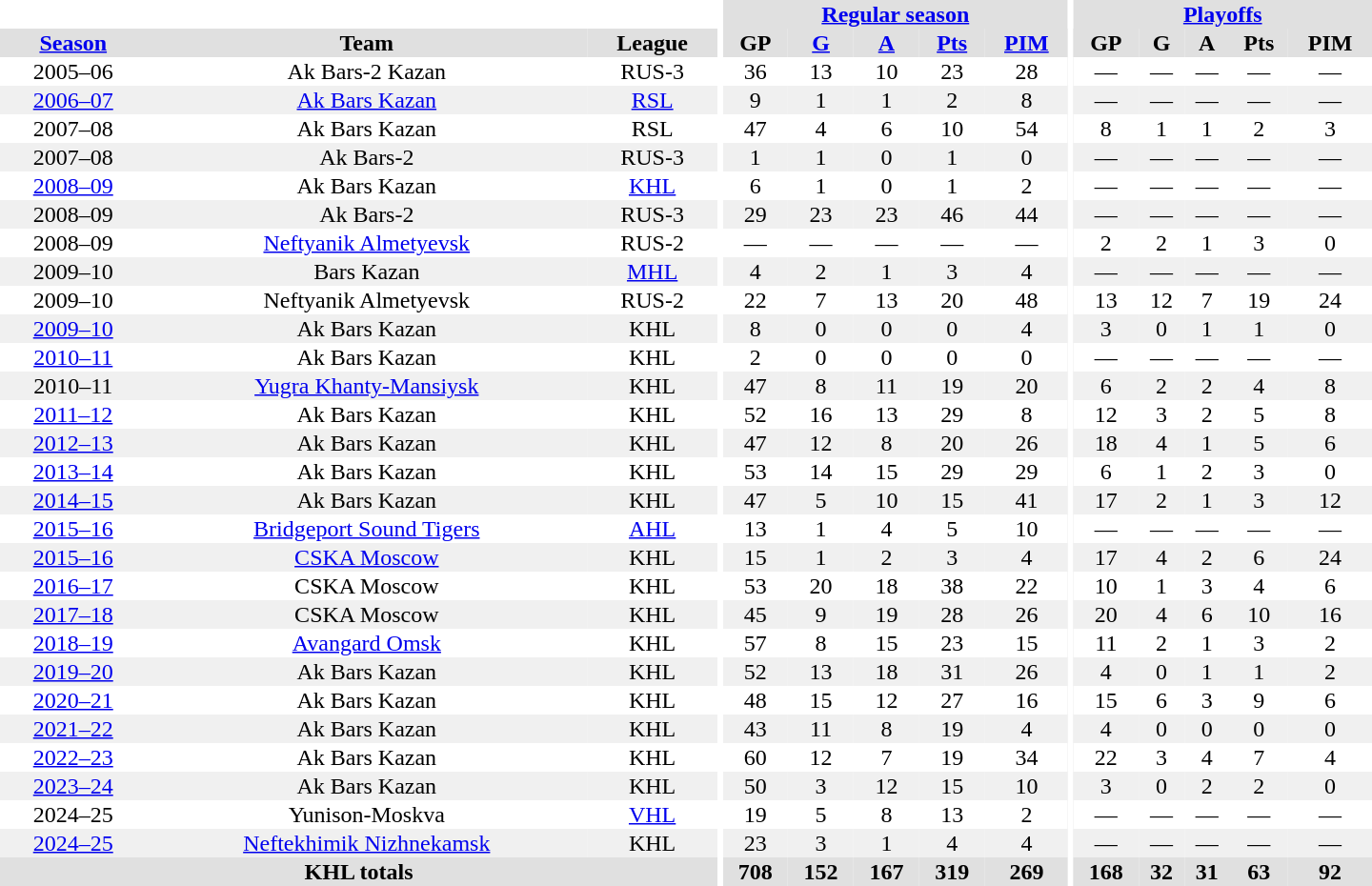<table border="0" cellpadding="1" cellspacing="0" style="text-align:center; width:60em">
<tr bgcolor="#e0e0e0">
<th colspan="3" bgcolor="#ffffff"></th>
<th rowspan="100" bgcolor="#ffffff"></th>
<th colspan="5"><a href='#'>Regular season</a></th>
<th rowspan="100" bgcolor="#ffffff"></th>
<th colspan="5"><a href='#'>Playoffs</a></th>
</tr>
<tr bgcolor="#e0e0e0">
<th><a href='#'>Season</a></th>
<th>Team</th>
<th>League</th>
<th>GP</th>
<th><a href='#'>G</a></th>
<th><a href='#'>A</a></th>
<th><a href='#'>Pts</a></th>
<th><a href='#'>PIM</a></th>
<th>GP</th>
<th>G</th>
<th>A</th>
<th>Pts</th>
<th>PIM</th>
</tr>
<tr>
<td>2005–06</td>
<td>Ak Bars-2 Kazan</td>
<td>RUS-3</td>
<td>36</td>
<td>13</td>
<td>10</td>
<td>23</td>
<td>28</td>
<td>—</td>
<td>—</td>
<td>—</td>
<td>—</td>
<td>—</td>
</tr>
<tr bgcolor="#f0f0f0">
<td><a href='#'>2006–07</a></td>
<td><a href='#'>Ak Bars Kazan</a></td>
<td><a href='#'>RSL</a></td>
<td>9</td>
<td>1</td>
<td>1</td>
<td>2</td>
<td>8</td>
<td>—</td>
<td>—</td>
<td>—</td>
<td>—</td>
<td>—</td>
</tr>
<tr>
<td>2007–08</td>
<td>Ak Bars Kazan</td>
<td>RSL</td>
<td>47</td>
<td>4</td>
<td>6</td>
<td>10</td>
<td>54</td>
<td>8</td>
<td>1</td>
<td>1</td>
<td>2</td>
<td>3</td>
</tr>
<tr bgcolor="#f0f0f0">
<td>2007–08</td>
<td>Ak Bars-2</td>
<td>RUS-3</td>
<td>1</td>
<td>1</td>
<td>0</td>
<td>1</td>
<td>0</td>
<td>—</td>
<td>—</td>
<td>—</td>
<td>—</td>
<td>—</td>
</tr>
<tr>
<td><a href='#'>2008–09</a></td>
<td>Ak Bars Kazan</td>
<td><a href='#'>KHL</a></td>
<td>6</td>
<td>1</td>
<td>0</td>
<td>1</td>
<td>2</td>
<td>—</td>
<td>—</td>
<td>—</td>
<td>—</td>
<td>—</td>
</tr>
<tr bgcolor="#f0f0f0">
<td>2008–09</td>
<td>Ak Bars-2</td>
<td>RUS-3</td>
<td>29</td>
<td>23</td>
<td>23</td>
<td>46</td>
<td>44</td>
<td>—</td>
<td>—</td>
<td>—</td>
<td>—</td>
<td>—</td>
</tr>
<tr>
<td>2008–09</td>
<td><a href='#'>Neftyanik Almetyevsk</a></td>
<td>RUS-2</td>
<td>—</td>
<td>—</td>
<td>—</td>
<td>—</td>
<td>—</td>
<td>2</td>
<td>2</td>
<td>1</td>
<td>3</td>
<td>0</td>
</tr>
<tr bgcolor="#f0f0f0">
<td>2009–10</td>
<td>Bars Kazan</td>
<td><a href='#'>MHL</a></td>
<td>4</td>
<td>2</td>
<td>1</td>
<td>3</td>
<td>4</td>
<td>—</td>
<td>—</td>
<td>—</td>
<td>—</td>
<td>—</td>
</tr>
<tr>
<td>2009–10</td>
<td>Neftyanik Almetyevsk</td>
<td>RUS-2</td>
<td>22</td>
<td>7</td>
<td>13</td>
<td>20</td>
<td>48</td>
<td>13</td>
<td>12</td>
<td>7</td>
<td>19</td>
<td>24</td>
</tr>
<tr bgcolor="#f0f0f0">
<td><a href='#'>2009–10</a></td>
<td>Ak Bars Kazan</td>
<td>KHL</td>
<td>8</td>
<td>0</td>
<td>0</td>
<td>0</td>
<td>4</td>
<td>3</td>
<td>0</td>
<td>1</td>
<td>1</td>
<td>0</td>
</tr>
<tr>
<td><a href='#'>2010–11</a></td>
<td>Ak Bars Kazan</td>
<td>KHL</td>
<td>2</td>
<td>0</td>
<td>0</td>
<td>0</td>
<td>0</td>
<td>—</td>
<td>—</td>
<td>—</td>
<td>—</td>
<td>—</td>
</tr>
<tr bgcolor="#f0f0f0">
<td>2010–11</td>
<td><a href='#'>Yugra Khanty-Mansiysk</a></td>
<td>KHL</td>
<td>47</td>
<td>8</td>
<td>11</td>
<td>19</td>
<td>20</td>
<td>6</td>
<td>2</td>
<td>2</td>
<td>4</td>
<td>8</td>
</tr>
<tr>
<td><a href='#'>2011–12</a></td>
<td>Ak Bars Kazan</td>
<td>KHL</td>
<td>52</td>
<td>16</td>
<td>13</td>
<td>29</td>
<td>8</td>
<td>12</td>
<td>3</td>
<td>2</td>
<td>5</td>
<td>8</td>
</tr>
<tr bgcolor="#f0f0f0">
<td><a href='#'>2012–13</a></td>
<td>Ak Bars Kazan</td>
<td>KHL</td>
<td>47</td>
<td>12</td>
<td>8</td>
<td>20</td>
<td>26</td>
<td>18</td>
<td>4</td>
<td>1</td>
<td>5</td>
<td>6</td>
</tr>
<tr>
<td><a href='#'>2013–14</a></td>
<td>Ak Bars Kazan</td>
<td>KHL</td>
<td>53</td>
<td>14</td>
<td>15</td>
<td>29</td>
<td>29</td>
<td>6</td>
<td>1</td>
<td>2</td>
<td>3</td>
<td>0</td>
</tr>
<tr bgcolor="#f0f0f0">
<td><a href='#'>2014–15</a></td>
<td>Ak Bars Kazan</td>
<td>KHL</td>
<td>47</td>
<td>5</td>
<td>10</td>
<td>15</td>
<td>41</td>
<td>17</td>
<td>2</td>
<td>1</td>
<td>3</td>
<td>12</td>
</tr>
<tr>
<td><a href='#'>2015–16</a></td>
<td><a href='#'>Bridgeport Sound Tigers</a></td>
<td><a href='#'>AHL</a></td>
<td>13</td>
<td>1</td>
<td>4</td>
<td>5</td>
<td>10</td>
<td>—</td>
<td>—</td>
<td>—</td>
<td>—</td>
<td>—</td>
</tr>
<tr bgcolor="#f0f0f0">
<td><a href='#'>2015–16</a></td>
<td><a href='#'>CSKA Moscow</a></td>
<td>KHL</td>
<td>15</td>
<td>1</td>
<td>2</td>
<td>3</td>
<td>4</td>
<td>17</td>
<td>4</td>
<td>2</td>
<td>6</td>
<td>24</td>
</tr>
<tr>
<td><a href='#'>2016–17</a></td>
<td>CSKA Moscow</td>
<td>KHL</td>
<td>53</td>
<td>20</td>
<td>18</td>
<td>38</td>
<td>22</td>
<td>10</td>
<td>1</td>
<td>3</td>
<td>4</td>
<td>6</td>
</tr>
<tr bgcolor="#f0f0f0">
<td><a href='#'>2017–18</a></td>
<td>CSKA Moscow</td>
<td>KHL</td>
<td>45</td>
<td>9</td>
<td>19</td>
<td>28</td>
<td>26</td>
<td>20</td>
<td>4</td>
<td>6</td>
<td>10</td>
<td>16</td>
</tr>
<tr>
<td><a href='#'>2018–19</a></td>
<td><a href='#'>Avangard Omsk</a></td>
<td>KHL</td>
<td>57</td>
<td>8</td>
<td>15</td>
<td>23</td>
<td>15</td>
<td>11</td>
<td>2</td>
<td>1</td>
<td>3</td>
<td>2</td>
</tr>
<tr bgcolor="#f0f0f0">
<td><a href='#'>2019–20</a></td>
<td>Ak Bars Kazan</td>
<td>KHL</td>
<td>52</td>
<td>13</td>
<td>18</td>
<td>31</td>
<td>26</td>
<td>4</td>
<td>0</td>
<td>1</td>
<td>1</td>
<td>2</td>
</tr>
<tr>
<td><a href='#'>2020–21</a></td>
<td>Ak Bars Kazan</td>
<td>KHL</td>
<td>48</td>
<td>15</td>
<td>12</td>
<td>27</td>
<td>16</td>
<td>15</td>
<td>6</td>
<td>3</td>
<td>9</td>
<td>6</td>
</tr>
<tr bgcolor="#f0f0f0">
<td><a href='#'>2021–22</a></td>
<td>Ak Bars Kazan</td>
<td>KHL</td>
<td>43</td>
<td>11</td>
<td>8</td>
<td>19</td>
<td>4</td>
<td>4</td>
<td>0</td>
<td>0</td>
<td>0</td>
<td>0</td>
</tr>
<tr>
<td><a href='#'>2022–23</a></td>
<td>Ak Bars Kazan</td>
<td>KHL</td>
<td>60</td>
<td>12</td>
<td>7</td>
<td>19</td>
<td>34</td>
<td>22</td>
<td>3</td>
<td>4</td>
<td>7</td>
<td>4</td>
</tr>
<tr bgcolor="#f0f0f0">
<td><a href='#'>2023–24</a></td>
<td>Ak Bars Kazan</td>
<td>KHL</td>
<td>50</td>
<td>3</td>
<td>12</td>
<td>15</td>
<td>10</td>
<td>3</td>
<td>0</td>
<td>2</td>
<td>2</td>
<td>0</td>
</tr>
<tr>
<td>2024–25</td>
<td>Yunison-Moskva</td>
<td><a href='#'>VHL</a></td>
<td>19</td>
<td>5</td>
<td>8</td>
<td>13</td>
<td>2</td>
<td>—</td>
<td>—</td>
<td>—</td>
<td>—</td>
<td>—</td>
</tr>
<tr bgcolor="#f0f0f0">
<td><a href='#'>2024–25</a></td>
<td><a href='#'>Neftekhimik Nizhnekamsk</a></td>
<td>KHL</td>
<td>23</td>
<td>3</td>
<td>1</td>
<td>4</td>
<td>4</td>
<td>—</td>
<td>—</td>
<td>—</td>
<td>—</td>
<td>—</td>
</tr>
<tr bgcolor="#e0e0e0">
<th colspan="3">KHL totals</th>
<th>708</th>
<th>152</th>
<th>167</th>
<th>319</th>
<th>269</th>
<th>168</th>
<th>32</th>
<th>31</th>
<th>63</th>
<th>92</th>
</tr>
</table>
